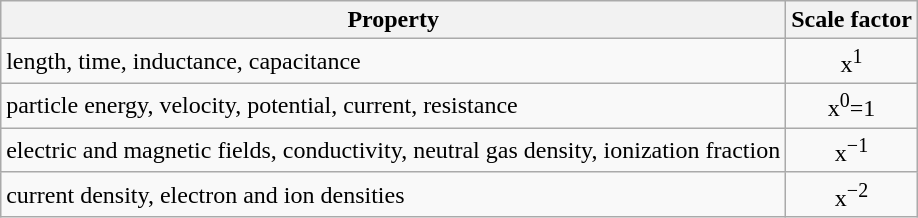<table class="wikitable" style="text-align: center; margin: 0 auto;">
<tr>
<th>Property</th>
<th>Scale factor</th>
</tr>
<tr>
<td style="text-align: left;">length, time, inductance, capacitance</td>
<td>x<sup>1</sup></td>
</tr>
<tr>
<td style="text-align: left;">particle energy, velocity, potential, current, resistance</td>
<td>x<sup>0</sup>=1</td>
</tr>
<tr>
<td style="text-align: left;">electric and magnetic fields, conductivity, neutral gas density, ionization fraction</td>
<td>x<sup>−1</sup></td>
</tr>
<tr>
<td style="text-align: left;">current density, electron and ion densities</td>
<td>x<sup>−2</sup></td>
</tr>
</table>
